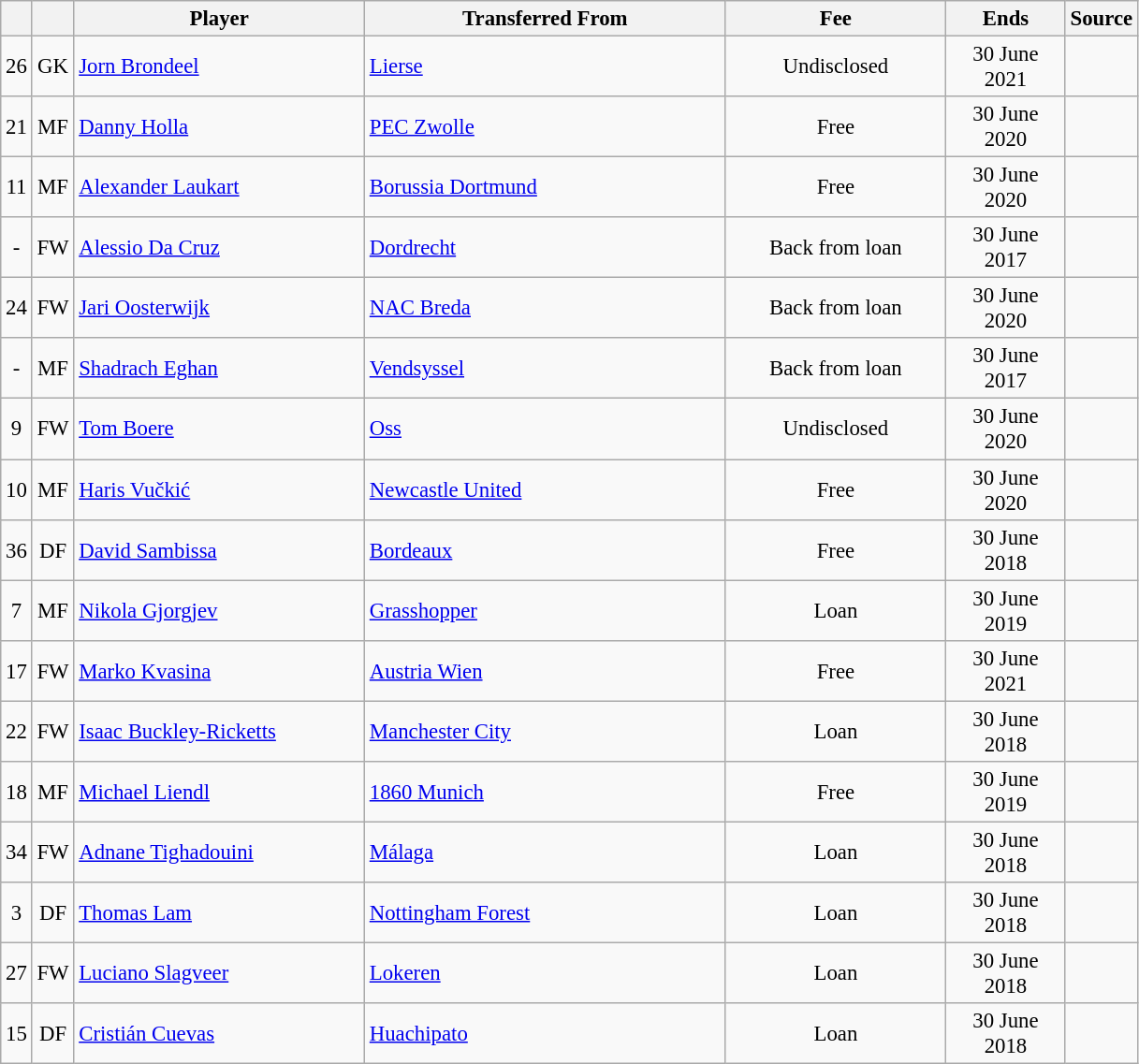<table class="wikitable plainrowheaders sortable" style="font-size:95%">
<tr>
<th></th>
<th></th>
<th scope=col style="width:200px;"><strong>Player</strong></th>
<th scope=col style="width:250px;"><strong>Transferred From</strong></th>
<th scope=col style="width:150px;"><strong>Fee</strong></th>
<th scope=col style="width:78px;"><strong>Ends</strong></th>
<th><strong>Source</strong></th>
</tr>
<tr>
<td align=center>26</td>
<td align=center>GK</td>
<td> <a href='#'>Jorn Brondeel</a></td>
<td> <a href='#'>Lierse</a></td>
<td align=center>Undisclosed</td>
<td align=center>30 June 2021</td>
<td align=center></td>
</tr>
<tr>
<td align=center>21</td>
<td align=center>MF</td>
<td> <a href='#'>Danny Holla</a></td>
<td> <a href='#'>PEC Zwolle</a></td>
<td align=center>Free</td>
<td align=center>30 June 2020</td>
<td align=center></td>
</tr>
<tr>
<td align=center>11</td>
<td align=center>MF</td>
<td> <a href='#'>Alexander Laukart</a></td>
<td> <a href='#'>Borussia Dortmund</a></td>
<td align=center>Free</td>
<td align=center>30 June 2020</td>
<td align=center></td>
</tr>
<tr>
<td align=center>-</td>
<td align=center>FW</td>
<td> <a href='#'>Alessio Da Cruz</a></td>
<td> <a href='#'>Dordrecht</a></td>
<td align=center>Back from loan</td>
<td align=center>30 June 2017</td>
<td align=center></td>
</tr>
<tr>
<td align=center>24</td>
<td align=center>FW</td>
<td> <a href='#'>Jari Oosterwijk</a></td>
<td> <a href='#'>NAC Breda</a></td>
<td align=center>Back from loan</td>
<td align=center>30 June 2020</td>
<td align=center></td>
</tr>
<tr>
<td align=center>-</td>
<td align=center>MF</td>
<td> <a href='#'>Shadrach Eghan</a></td>
<td> <a href='#'>Vendsyssel</a></td>
<td align=center>Back from loan</td>
<td align=center>30 June 2017</td>
<td align=center></td>
</tr>
<tr>
<td align=center>9</td>
<td align=center>FW</td>
<td> <a href='#'>Tom Boere</a></td>
<td> <a href='#'>Oss</a></td>
<td align=center>Undisclosed</td>
<td align=center>30 June 2020</td>
<td align=center></td>
</tr>
<tr>
<td align=center>10</td>
<td align=center>MF</td>
<td> <a href='#'>Haris Vučkić</a></td>
<td> <a href='#'>Newcastle United</a></td>
<td align=center>Free</td>
<td align=center>30 June 2020</td>
<td align=center></td>
</tr>
<tr>
<td align=center>36</td>
<td align=center>DF</td>
<td> <a href='#'>David Sambissa</a></td>
<td> <a href='#'>Bordeaux</a></td>
<td align=center>Free</td>
<td align=center>30 June 2018</td>
<td align=center></td>
</tr>
<tr>
<td align=center>7</td>
<td align=center>MF</td>
<td> <a href='#'>Nikola Gjorgjev</a></td>
<td> <a href='#'>Grasshopper</a></td>
<td align=center>Loan</td>
<td align=center>30 June 2019</td>
<td align=center></td>
</tr>
<tr>
<td align=center>17</td>
<td align=center>FW</td>
<td> <a href='#'>Marko Kvasina</a></td>
<td> <a href='#'>Austria Wien</a></td>
<td align=center>Free</td>
<td align=center>30 June 2021</td>
<td align=center></td>
</tr>
<tr>
<td align=center>22</td>
<td align=center>FW</td>
<td> <a href='#'>Isaac Buckley-Ricketts</a></td>
<td> <a href='#'>Manchester City</a></td>
<td align=center>Loan</td>
<td align=center>30 June 2018</td>
<td align=center></td>
</tr>
<tr>
<td align=center>18</td>
<td align=center>MF</td>
<td> <a href='#'>Michael Liendl</a></td>
<td> <a href='#'>1860 Munich</a></td>
<td align=center>Free</td>
<td align=center>30 June 2019</td>
<td align=center></td>
</tr>
<tr>
<td align=center>34</td>
<td align=center>FW</td>
<td> <a href='#'>Adnane Tighadouini</a></td>
<td> <a href='#'>Málaga</a></td>
<td align=center>Loan</td>
<td align=center>30 June 2018</td>
<td align=center></td>
</tr>
<tr>
<td align=center>3</td>
<td align=center>DF</td>
<td> <a href='#'>Thomas Lam</a></td>
<td> <a href='#'>Nottingham Forest</a></td>
<td align=center>Loan</td>
<td align=center>30 June 2018</td>
<td align=center></td>
</tr>
<tr>
<td align=center>27</td>
<td align=center>FW</td>
<td> <a href='#'>Luciano Slagveer</a></td>
<td> <a href='#'>Lokeren</a></td>
<td align=center>Loan</td>
<td align=center>30 June 2018</td>
<td align=center></td>
</tr>
<tr>
<td align=center>15</td>
<td align=center>DF</td>
<td> <a href='#'>Cristián Cuevas</a></td>
<td> <a href='#'>Huachipato</a></td>
<td align=center>Loan</td>
<td align=center>30 June 2018</td>
<td align=center></td>
</tr>
</table>
